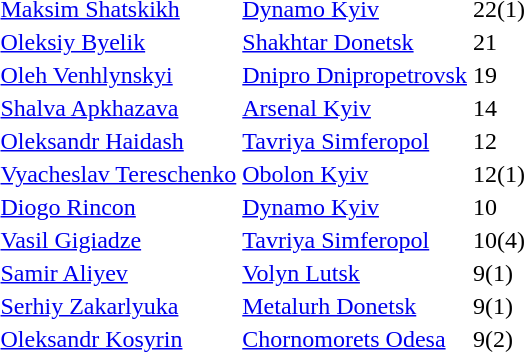<table>
<tr>
<td align="left"> <a href='#'>Maksim Shatskikh</a></td>
<td align="left"><a href='#'>Dynamo Kyiv</a></td>
<td>22(1)</td>
</tr>
<tr>
<td align="left"> <a href='#'>Oleksiy Byelik</a></td>
<td align="left"><a href='#'>Shakhtar Donetsk</a></td>
<td>21</td>
</tr>
<tr>
<td align="left" height="17"> <a href='#'>Oleh Venhlynskyi</a></td>
<td align="left" height="17"><a href='#'>Dnipro Dnipropetrovsk</a></td>
<td height="17">19</td>
</tr>
<tr>
<td align="left"> <a href='#'>Shalva Apkhazava</a></td>
<td align="left"><a href='#'>Arsenal Kyiv</a></td>
<td>14</td>
</tr>
<tr>
<td align="left"> <a href='#'>Oleksandr Haidash</a></td>
<td align="left"><a href='#'>Tavriya Simferopol</a></td>
<td>12</td>
</tr>
<tr>
<td align="left"> <a href='#'>Vyacheslav Tereschenko</a></td>
<td align="left"><a href='#'>Obolon Kyiv</a></td>
<td>12(1)</td>
</tr>
<tr>
<td align="left"> <a href='#'>Diogo Rincon</a></td>
<td align="left"><a href='#'>Dynamo Kyiv</a></td>
<td>10</td>
</tr>
<tr>
<td align="left"> <a href='#'>Vasil Gigiadze</a></td>
<td align="left"><a href='#'>Tavriya Simferopol</a></td>
<td>10(4)</td>
</tr>
<tr>
<td align="left"> <a href='#'>Samir Aliyev</a></td>
<td align="left"><a href='#'>Volyn Lutsk</a></td>
<td>9(1)</td>
</tr>
<tr>
<td align="left"> <a href='#'>Serhiy Zakarlyuka</a></td>
<td align="left"><a href='#'>Metalurh Donetsk</a></td>
<td>9(1)</td>
</tr>
<tr>
<td align="left"> <a href='#'>Oleksandr Kosyrin</a></td>
<td align="left"><a href='#'>Chornomorets Odesa</a></td>
<td>9(2)</td>
</tr>
</table>
